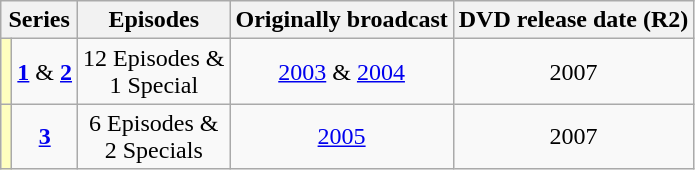<table class="wikitable">
<tr>
<th colspan="2">Series</th>
<th>Episodes</th>
<th>Originally broadcast</th>
<th>DVD release date (R2)</th>
</tr>
<tr>
<td bgcolor="#FFFFBF" height="10px"></td>
<td align="center"><strong><a href='#'>1</a></strong> & <strong><a href='#'>2</a></strong></td>
<td align="center">12 Episodes &<br>1 Special</td>
<td align="center"><a href='#'>2003</a> & <a href='#'>2004</a></td>
<td align="center">2007</td>
</tr>
<tr>
<td bgcolor="#FFFFBF" height="10px"></td>
<td align="center"><strong><a href='#'>3</a></strong></td>
<td align="center">6 Episodes &<br>2 Specials</td>
<td align="center"><a href='#'>2005</a></td>
<td align="center">2007</td>
</tr>
</table>
